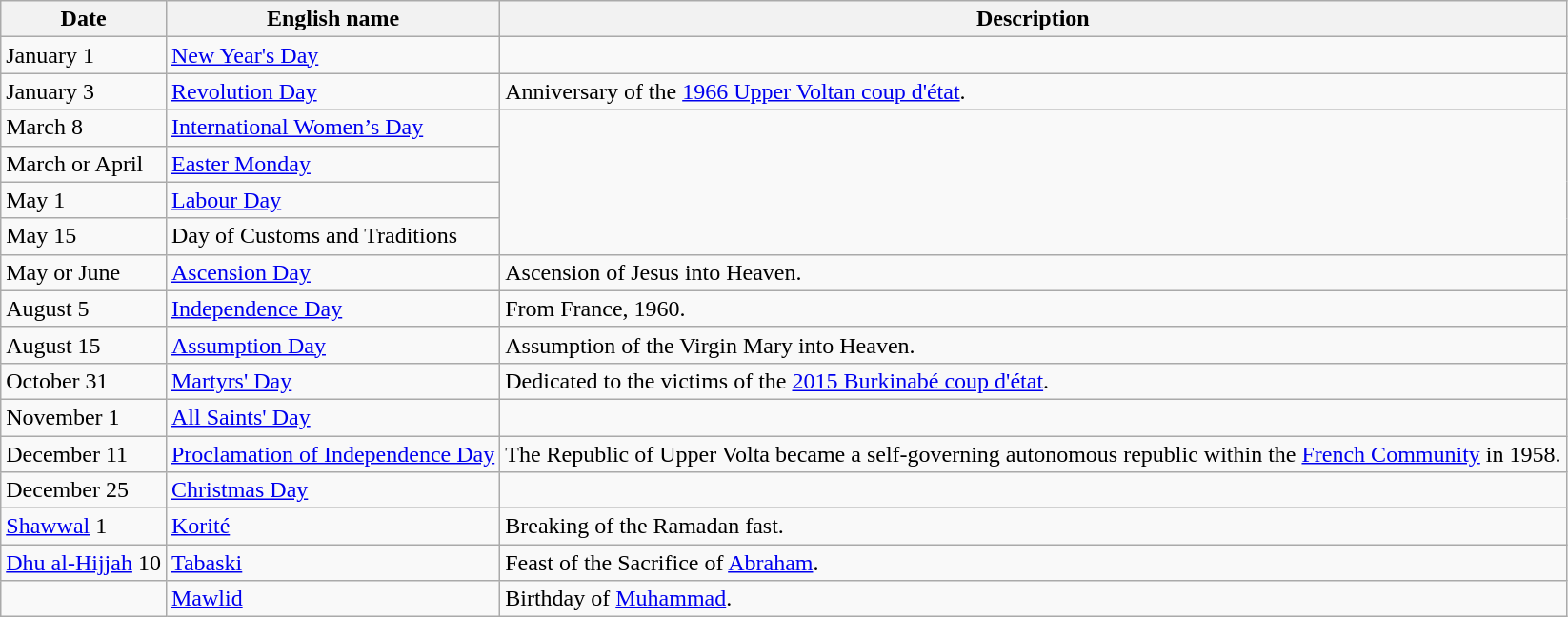<table class="wikitable sortable">
<tr>
<th>Date</th>
<th>English name</th>
<th>Description</th>
</tr>
<tr>
<td>January 1</td>
<td><a href='#'>New Year's Day</a></td>
</tr>
<tr>
<td>January 3</td>
<td><a href='#'>Revolution Day</a></td>
<td>Anniversary of the <a href='#'>1966 Upper Voltan coup d'état</a>.</td>
</tr>
<tr>
<td>March 8</td>
<td><a href='#'>International Women’s Day</a></td>
</tr>
<tr>
<td>March or April</td>
<td><a href='#'>Easter Monday</a></td>
</tr>
<tr>
<td>May 1</td>
<td><a href='#'>Labour Day</a></td>
</tr>
<tr>
<td>May 15</td>
<td>Day of Customs and Traditions</td>
</tr>
<tr>
<td>May or June</td>
<td><a href='#'>Ascension Day</a></td>
<td>Ascension of Jesus into Heaven.</td>
</tr>
<tr>
<td>August 5</td>
<td><a href='#'>Independence Day</a></td>
<td>From France, 1960.</td>
</tr>
<tr>
<td>August 15</td>
<td><a href='#'>Assumption Day</a></td>
<td>Assumption of the Virgin Mary into Heaven.</td>
</tr>
<tr>
<td>October 31</td>
<td><a href='#'>Martyrs' Day</a></td>
<td>Dedicated to the victims of the <a href='#'>2015 Burkinabé coup d'état</a>.</td>
</tr>
<tr>
<td>November 1</td>
<td><a href='#'>All Saints' Day</a></td>
</tr>
<tr>
<td>December 11</td>
<td><a href='#'>Proclamation of Independence Day</a></td>
<td>The Republic of Upper Volta became a self-governing autonomous republic within the <a href='#'>French Community</a> in 1958.</td>
</tr>
<tr>
<td>December 25</td>
<td><a href='#'>Christmas Day</a></td>
</tr>
<tr>
<td><a href='#'>Shawwal</a> 1</td>
<td><a href='#'>Korité</a></td>
<td>Breaking of the Ramadan fast.</td>
</tr>
<tr>
<td><a href='#'>Dhu al-Hijjah</a> 10</td>
<td><a href='#'>Tabaski</a></td>
<td>Feast of the Sacrifice of <a href='#'>Abraham</a>.</td>
</tr>
<tr>
<td></td>
<td><a href='#'>Mawlid</a></td>
<td>Birthday of <a href='#'>Muhammad</a>.</td>
</tr>
</table>
